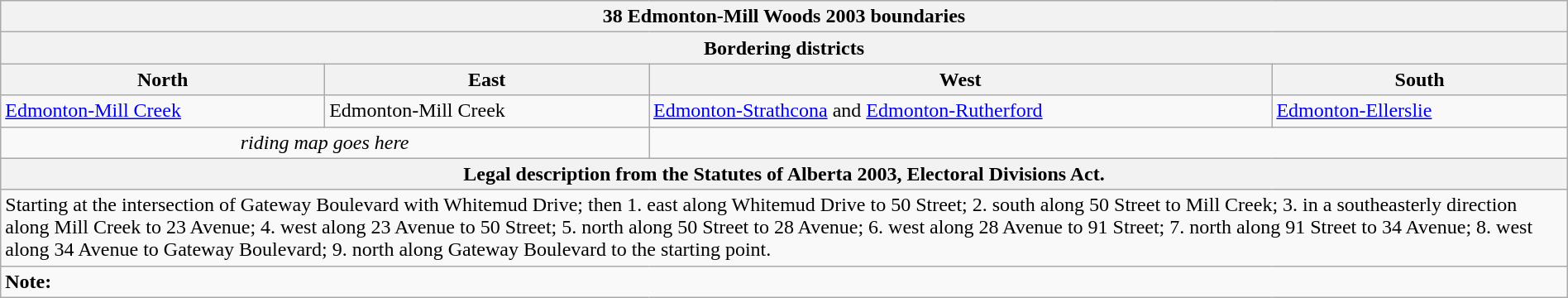<table class="wikitable collapsible collapsed" style="width:100%;">
<tr>
<th colspan=4>38 Edmonton-Mill Woods 2003 boundaries</th>
</tr>
<tr>
<th colspan=4>Bordering districts</th>
</tr>
<tr>
<th>North</th>
<th>East</th>
<th>West</th>
<th>South</th>
</tr>
<tr>
<td><a href='#'>Edmonton-Mill Creek</a></td>
<td>Edmonton-Mill Creek</td>
<td><a href='#'>Edmonton-Strathcona</a> and <a href='#'>Edmonton-Rutherford</a></td>
<td><a href='#'>Edmonton-Ellerslie</a></td>
</tr>
<tr>
<td colspan=2 align=center><em>riding map goes here</em></td>
<td colspan=2 align=center></td>
</tr>
<tr>
<th colspan=4>Legal description from the Statutes of Alberta 2003, Electoral Divisions Act.</th>
</tr>
<tr>
<td colspan=4>Starting at the intersection of Gateway Boulevard with Whitemud Drive; then 1. east along Whitemud Drive to 50 Street; 2. south along 50 Street to Mill Creek; 3. in a southeasterly direction along Mill Creek to 23 Avenue; 4. west along 23 Avenue to 50 Street; 5. north along 50 Street to 28 Avenue; 6. west along 28 Avenue to 91 Street; 7. north along 91 Street to 34 Avenue; 8. west along 34 Avenue to Gateway Boulevard; 9. north along Gateway Boulevard to the starting point.</td>
</tr>
<tr>
<td colspan=4><strong>Note:</strong></td>
</tr>
</table>
